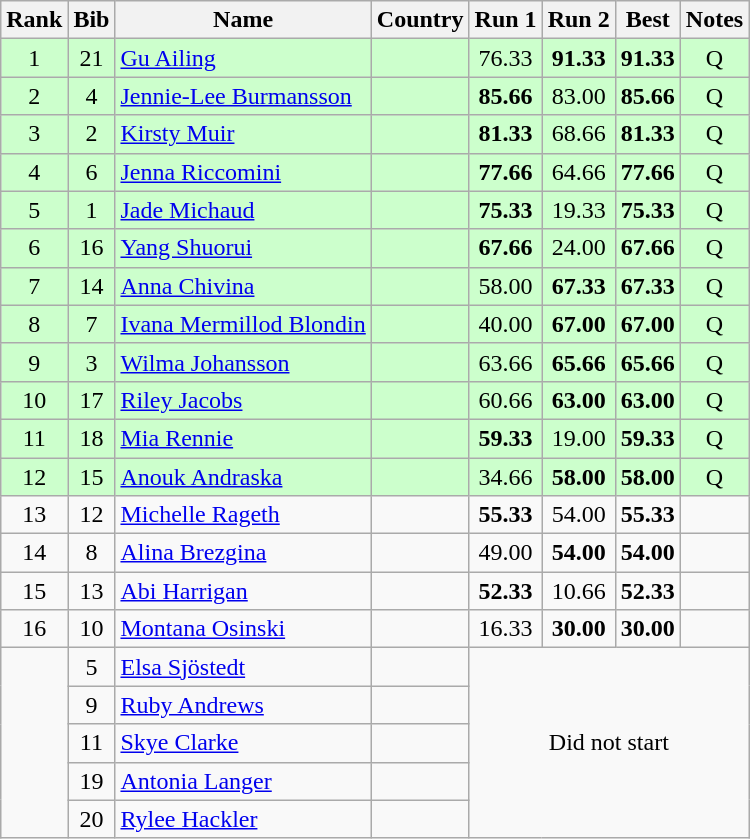<table class="wikitable sortable" style="text-align:center">
<tr>
<th>Rank</th>
<th>Bib</th>
<th>Name</th>
<th>Country</th>
<th>Run 1</th>
<th>Run 2</th>
<th>Best</th>
<th>Notes</th>
</tr>
<tr bgcolor=ccffcc>
<td>1</td>
<td>21</td>
<td align=left><a href='#'>Gu Ailing</a></td>
<td align=left></td>
<td>76.33</td>
<td><strong>91.33</strong></td>
<td><strong>91.33</strong></td>
<td>Q</td>
</tr>
<tr bgcolor=ccffcc>
<td>2</td>
<td>4</td>
<td align=left><a href='#'>Jennie-Lee Burmansson</a></td>
<td align=left></td>
<td><strong>85.66</strong></td>
<td>83.00</td>
<td><strong>85.66</strong></td>
<td>Q</td>
</tr>
<tr bgcolor=ccffcc>
<td>3</td>
<td>2</td>
<td align=left><a href='#'>Kirsty Muir</a></td>
<td align=left></td>
<td><strong>81.33</strong></td>
<td>68.66</td>
<td><strong>81.33</strong></td>
<td>Q</td>
</tr>
<tr bgcolor=ccffcc>
<td>4</td>
<td>6</td>
<td align=left><a href='#'>Jenna Riccomini</a></td>
<td align=left></td>
<td><strong>77.66</strong></td>
<td>64.66</td>
<td><strong>77.66</strong></td>
<td>Q</td>
</tr>
<tr bgcolor=ccffcc>
<td>5</td>
<td>1</td>
<td align=left><a href='#'>Jade Michaud</a></td>
<td align=left></td>
<td><strong>75.33</strong></td>
<td>19.33</td>
<td><strong>75.33</strong></td>
<td>Q</td>
</tr>
<tr bgcolor=ccffcc>
<td>6</td>
<td>16</td>
<td align=left><a href='#'>Yang Shuorui</a></td>
<td align=left></td>
<td><strong>67.66</strong></td>
<td>24.00</td>
<td><strong>67.66</strong></td>
<td>Q</td>
</tr>
<tr bgcolor=ccffcc>
<td>7</td>
<td>14</td>
<td align=left><a href='#'>Anna Chivina</a></td>
<td align=left></td>
<td>58.00</td>
<td><strong>67.33</strong></td>
<td><strong>67.33</strong></td>
<td>Q</td>
</tr>
<tr bgcolor=ccffcc>
<td>8</td>
<td>7</td>
<td align=left><a href='#'>Ivana Mermillod Blondin</a></td>
<td align=left></td>
<td>40.00</td>
<td><strong>67.00</strong></td>
<td><strong>67.00</strong></td>
<td>Q</td>
</tr>
<tr bgcolor=ccffcc>
<td>9</td>
<td>3</td>
<td align=left><a href='#'>Wilma Johansson</a></td>
<td align=left></td>
<td>63.66</td>
<td><strong>65.66</strong></td>
<td><strong>65.66</strong></td>
<td>Q</td>
</tr>
<tr bgcolor=ccffcc>
<td>10</td>
<td>17</td>
<td align=left><a href='#'>Riley Jacobs</a></td>
<td align=left></td>
<td>60.66</td>
<td><strong>63.00</strong></td>
<td><strong>63.00</strong></td>
<td>Q</td>
</tr>
<tr bgcolor=ccffcc>
<td>11</td>
<td>18</td>
<td align=left><a href='#'>Mia Rennie</a></td>
<td align=left></td>
<td><strong>59.33</strong></td>
<td>19.00</td>
<td><strong>59.33</strong></td>
<td>Q</td>
</tr>
<tr bgcolor=ccffcc>
<td>12</td>
<td>15</td>
<td align=left><a href='#'>Anouk Andraska</a></td>
<td align=left></td>
<td>34.66</td>
<td><strong>58.00</strong></td>
<td><strong>58.00</strong></td>
<td>Q</td>
</tr>
<tr>
<td>13</td>
<td>12</td>
<td align=left><a href='#'>Michelle Rageth</a></td>
<td align=left></td>
<td><strong>55.33</strong></td>
<td>54.00</td>
<td><strong>55.33</strong></td>
<td></td>
</tr>
<tr>
<td>14</td>
<td>8</td>
<td align=left><a href='#'>Alina Brezgina</a></td>
<td align=left></td>
<td>49.00</td>
<td><strong>54.00</strong></td>
<td><strong>54.00</strong></td>
<td></td>
</tr>
<tr>
<td>15</td>
<td>13</td>
<td align=left><a href='#'>Abi Harrigan</a></td>
<td align=left></td>
<td><strong>52.33</strong></td>
<td>10.66</td>
<td><strong>52.33</strong></td>
<td></td>
</tr>
<tr>
<td>16</td>
<td>10</td>
<td align=left><a href='#'>Montana Osinski</a></td>
<td align=left></td>
<td>16.33</td>
<td><strong>30.00</strong></td>
<td><strong>30.00</strong></td>
<td></td>
</tr>
<tr>
<td rowspan=5></td>
<td>5</td>
<td align=left><a href='#'>Elsa Sjöstedt</a></td>
<td align=left></td>
<td colspan=4 rowspan=5>Did not start</td>
</tr>
<tr>
<td>9</td>
<td align=left><a href='#'>Ruby Andrews</a></td>
<td align=left></td>
</tr>
<tr>
<td>11</td>
<td align=left><a href='#'>Skye Clarke</a></td>
<td align=left></td>
</tr>
<tr>
<td>19</td>
<td align=left><a href='#'>Antonia Langer</a></td>
<td align=left></td>
</tr>
<tr>
<td>20</td>
<td align=left><a href='#'>Rylee Hackler</a></td>
<td align=left></td>
</tr>
</table>
